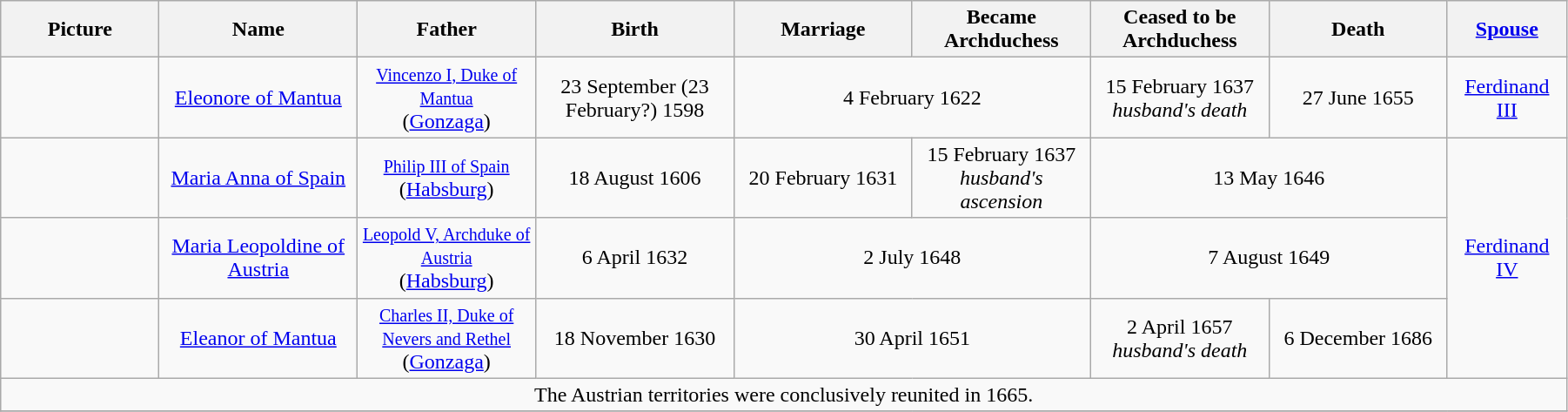<table width=95% class="wikitable">
<tr>
<th width = "8%">Picture</th>
<th width = "10%">Name</th>
<th width = "9%">Father</th>
<th width = "10%">Birth</th>
<th width = "9%">Marriage</th>
<th width = "9%">Became Archduchess</th>
<th width = "9%">Ceased to be Archduchess</th>
<th width = "9%">Death</th>
<th width = "6%"><a href='#'>Spouse</a></th>
</tr>
<tr>
<td align=center></td>
<td align=center><a href='#'>Eleonore of Mantua</a></td>
<td align="center"><small><a href='#'>Vincenzo I, Duke of Mantua</a></small><br>(<a href='#'>Gonzaga</a>)</td>
<td align="center">23 September (23 February?) 1598</td>
<td align="center" colspan="2">4 February 1622</td>
<td align="center">15 February 1637<br><em>husband's death</em></td>
<td align="center">27 June 1655</td>
<td align="center"><a href='#'>Ferdinand III</a></td>
</tr>
<tr>
<td align=center></td>
<td align=center><a href='#'>Maria Anna of Spain</a></td>
<td align="center"><small><a href='#'>Philip III of Spain</a></small><br>(<a href='#'>Habsburg</a>)</td>
<td align="center">18 August 1606</td>
<td align="center">20 February 1631</td>
<td align="center">15 February 1637<br><em>husband's ascension</em></td>
<td align="center" colspan="2">13 May 1646</td>
<td align="center" rowspan="3"><a href='#'>Ferdinand IV</a></td>
</tr>
<tr>
<td align=center></td>
<td align=center><a href='#'>Maria Leopoldine of Austria</a></td>
<td align="center"><small><a href='#'>Leopold V, Archduke of Austria</a></small><br>(<a href='#'>Habsburg</a>)</td>
<td align="center">6 April 1632</td>
<td align="center" colspan="2">2 July 1648</td>
<td align="center" colspan="2">7 August 1649</td>
</tr>
<tr>
<td align=center></td>
<td align=center><a href='#'>Eleanor of Mantua</a></td>
<td align="center"><small><a href='#'>Charles II, Duke of Nevers and Rethel</a></small><br>(<a href='#'>Gonzaga</a>)</td>
<td align="center">18 November 1630</td>
<td align="center" colspan="2">30 April 1651</td>
<td align="center">2 April 1657 <br><em>husband's death</em></td>
<td align="center">6 December 1686</td>
</tr>
<tr>
<td align="center" colspan="9">The Austrian territories were conclusively reunited in 1665.</td>
</tr>
<tr>
</tr>
</table>
